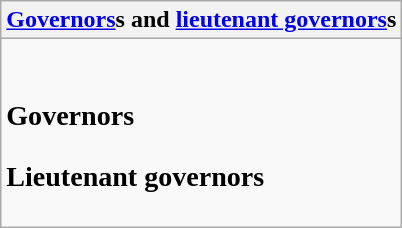<table class="wikitable collapsible collapsed">
<tr>
<th><a href='#'>Governors</a>s and <a href='#'>lieutenant governors</a>s</th>
</tr>
<tr>
<td><br><h3>Governors</h3><h3>Lieutenant governors</h3></td>
</tr>
</table>
